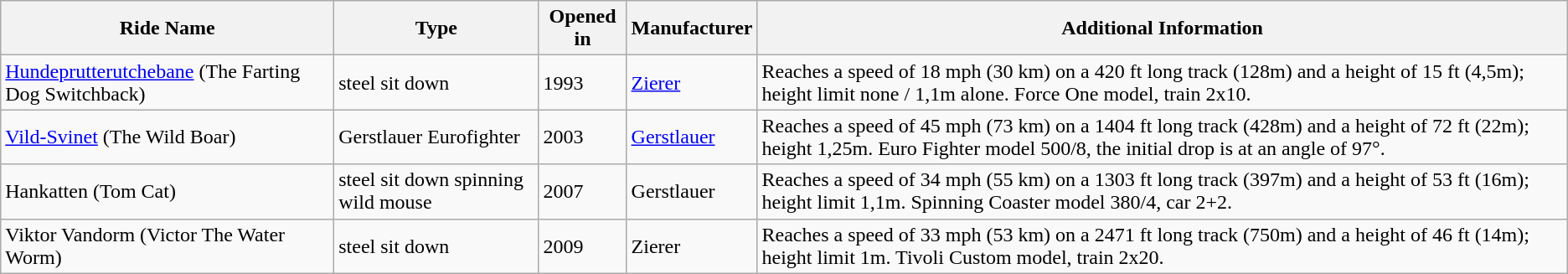<table class="wikitable">
<tr>
<th>Ride Name</th>
<th>Type</th>
<th>Opened in</th>
<th>Manufacturer</th>
<th>Additional Information</th>
</tr>
<tr>
<td><a href='#'>Hundeprutterutchebane</a> (The Farting Dog Switchback)</td>
<td>steel sit down</td>
<td>1993</td>
<td><a href='#'>Zierer</a></td>
<td>Reaches a speed of 18 mph (30 km) on a 420 ft long track (128m) and a height of 15 ft (4,5m); height limit none / 1,1m alone. Force One model, train 2x10.</td>
</tr>
<tr>
<td><a href='#'>Vild-Svinet</a> (The Wild Boar)</td>
<td>Gerstlauer Eurofighter</td>
<td>2003</td>
<td><a href='#'>Gerstlauer</a></td>
<td>Reaches a speed of 45 mph (73 km) on a 1404 ft long track (428m) and a height of 72 ft (22m); height 1,25m. Euro Fighter model 500/8, the initial drop is at an angle of 97°.</td>
</tr>
<tr>
<td>Hankatten (Tom Cat)</td>
<td>steel sit down spinning wild mouse</td>
<td>2007</td>
<td>Gerstlauer</td>
<td>Reaches a speed of 34 mph (55 km) on a 1303 ft long track (397m) and a height of 53 ft (16m); height limit 1,1m. Spinning Coaster model 380/4, car 2+2.</td>
</tr>
<tr>
<td>Viktor Vandorm (Victor The Water Worm)</td>
<td>steel sit down</td>
<td>2009</td>
<td>Zierer</td>
<td>Reaches a speed of 33 mph (53 km) on a 2471 ft long track (750m) and a height of 46 ft (14m); height limit 1m. Tivoli Custom model, train 2x20.</td>
</tr>
</table>
